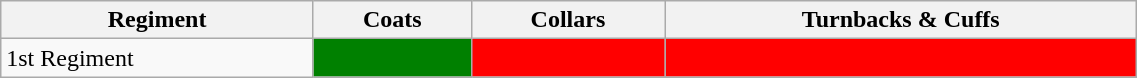<table class="wikitable sortable" style="width:60%;">
<tr>
<th>Regiment</th>
<th>Coats</th>
<th>Collars</th>
<th>Turnbacks & Cuffs</th>
</tr>
<tr>
<td>1st Regiment</td>
<td style="background:green;"></td>
<td style="background:#f00;"></td>
<td style="background:#f00;"></td>
</tr>
</table>
